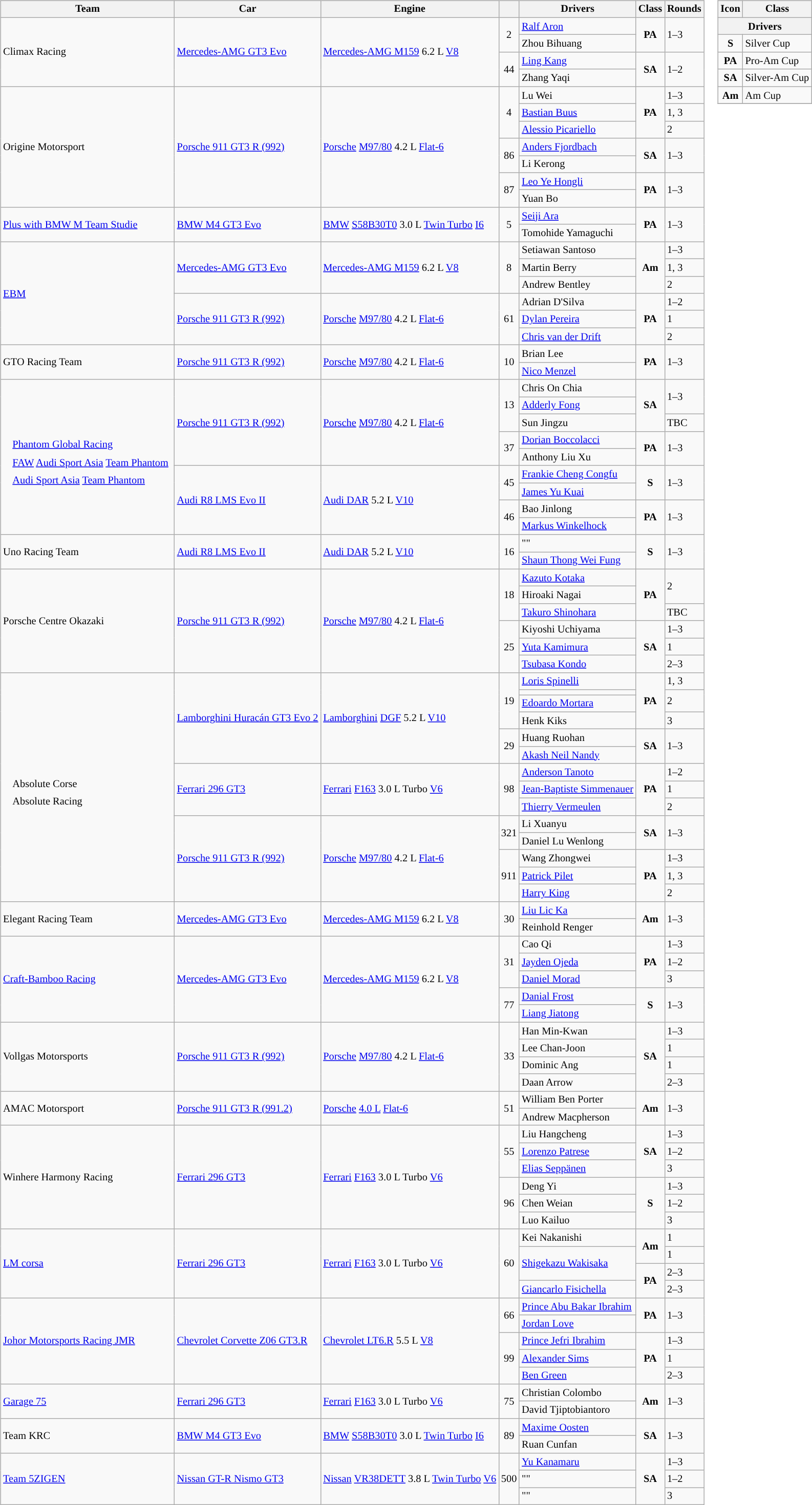<table>
<tr>
<td><br><table class="wikitable" style="font-size: 85%;">
<tr>
<th>Team</th>
<th>Car</th>
<th>Engine</th>
<th></th>
<th>Drivers</th>
<th>Class</th>
<th>Rounds</th>
</tr>
<tr>
<td rowspan="4"> Climax Racing</td>
<td rowspan="4"><a href='#'>Mercedes-AMG GT3 Evo</a></td>
<td rowspan="4"><a href='#'>Mercedes-AMG M159</a> 6.2 L <a href='#'>V8</a></td>
<td rowspan="2" align=center>2</td>
<td> <a href='#'>Ralf Aron</a></td>
<td rowspan="2" align=center><strong><span>PA</span></strong></td>
<td rowspan="2">1–3</td>
</tr>
<tr>
<td> Zhou Bihuang</td>
</tr>
<tr>
<td rowspan="2" align=center>44</td>
<td> <a href='#'>Ling Kang</a></td>
<td rowspan="2" align=center><strong><span>SA</span></strong></td>
<td rowspan="2">1–2</td>
</tr>
<tr>
<td> Zhang Yaqi</td>
</tr>
<tr>
<td rowspan="7"> Origine Motorsport</td>
<td rowspan="7"><a href='#'>Porsche 911 GT3 R (992)</a></td>
<td rowspan="7"><a href='#'>Porsche</a> <a href='#'>M97/80</a> 4.2 L <a href='#'>Flat-6</a></td>
<td rowspan="3" align=center>4</td>
<td> Lu Wei</td>
<td rowspan="3" align=center><strong><span>PA</span></strong></td>
<td>1–3</td>
</tr>
<tr>
<td> <a href='#'>Bastian Buus</a></td>
<td>1, 3</td>
</tr>
<tr>
<td> <a href='#'>Alessio Picariello</a></td>
<td>2</td>
</tr>
<tr>
<td rowspan="2" align=center>86</td>
<td> <a href='#'>Anders Fjordbach</a></td>
<td rowspan="2" align="center"><strong><span>SA</span></strong></td>
<td rowspan="2">1–3</td>
</tr>
<tr>
<td> Li Kerong</td>
</tr>
<tr>
<td rowspan="2" align=center>87</td>
<td> <a href='#'>Leo Ye Hongli</a></td>
<td rowspan="2" align=center><strong><span>PA</span></strong></td>
<td rowspan="2">1–3</td>
</tr>
<tr>
<td> Yuan Bo</td>
</tr>
<tr>
<td rowspan="2"> <a href='#'>Plus with BMW M Team Studie</a></td>
<td rowspan="2"><a href='#'>BMW M4 GT3 Evo</a></td>
<td rowspan="2"><a href='#'>BMW</a> <a href='#'>S58B30T0</a> 3.0 L <a href='#'>Twin Turbo</a> <a href='#'>I6</a></td>
<td rowspan="2" align=center>5</td>
<td> <a href='#'>Seiji Ara</a></td>
<td rowspan="2" align=center><strong><span>PA</span></strong></td>
<td rowspan="2">1–3</td>
</tr>
<tr>
<td> Tomohide Yamaguchi</td>
</tr>
<tr>
<td rowspan="6"> <a href='#'>EBM</a></td>
<td rowspan="3"><a href='#'>Mercedes-AMG GT3 Evo</a></td>
<td rowspan="3"><a href='#'>Mercedes-AMG M159</a> 6.2 L <a href='#'>V8</a></td>
<td rowspan="3" align=center>8</td>
<td> Setiawan Santoso</td>
<td rowspan="3" align=center><strong><span>Am</span></strong></td>
<td>1–3</td>
</tr>
<tr>
<td> Martin Berry</td>
<td>1, 3</td>
</tr>
<tr>
<td> Andrew Bentley</td>
<td>2</td>
</tr>
<tr>
<td rowspan="3"><a href='#'>Porsche 911 GT3 R (992)</a></td>
<td rowspan="3"><a href='#'>Porsche</a> <a href='#'>M97/80</a> 4.2 L <a href='#'>Flat-6</a></td>
<td rowspan="3" align=center>61</td>
<td> Adrian D'Silva</td>
<td rowspan="3" align=center><strong><span>PA</span></strong></td>
<td>1–2</td>
</tr>
<tr>
<td> <a href='#'>Dylan Pereira</a></td>
<td>1</td>
</tr>
<tr>
<td> <a href='#'>Chris van der Drift</a></td>
<td>2</td>
</tr>
<tr>
<td rowspan="2"> GTO Racing Team</td>
<td rowspan="2"><a href='#'>Porsche 911 GT3 R (992)</a></td>
<td rowspan="2"><a href='#'>Porsche</a> <a href='#'>M97/80</a> 4.2 L <a href='#'>Flat-6</a></td>
<td rowspan="2" align=center>10</td>
<td> Brian Lee</td>
<td rowspan="2" align=center><strong><span>PA</span></strong></td>
<td rowspan="2">1–3</td>
</tr>
<tr>
<td> <a href='#'>Nico Menzel</a></td>
</tr>
<tr>
<td rowspan="9"><br><table style="float: left; border-top:transparent; border-right:transparent; border-bottom:transparent; border-left:transparent;">
<tr>
<td style=" border-top:transparent; border-right:transparent; border-bottom:transparent; border-left:transparent;" rowspan=3></td>
<td style=" border-top:transparent; border-right:transparent; border-bottom:transparent; border-left:transparent;"><a href='#'>Phantom Global Racing</a></td>
</tr>
<tr>
<td style=" border-top:transparent; border-right:transparent; border-bottom:transparent; border-left:transparent;"><a href='#'>FAW</a> <a href='#'>Audi Sport Asia</a> <a href='#'>Team Phantom</a></td>
</tr>
<tr>
<td style=" border-top:transparent; border-right:transparent; border-bottom:transparent; border-left:transparent;"><a href='#'>Audi Sport Asia</a> <a href='#'>Team Phantom</a></td>
</tr>
<tr>
</tr>
</table>
</td>
<td rowspan="5"><a href='#'>Porsche 911 GT3 R (992)</a></td>
<td rowspan="5"><a href='#'>Porsche</a> <a href='#'>M97/80</a> 4.2 L <a href='#'>Flat-6</a></td>
<td rowspan="3" align=center>13</td>
<td> Chris On Chia</td>
<td rowspan="3" align="center"><strong><span>SA</span></strong></td>
<td rowspan="2">1–3</td>
</tr>
<tr>
<td> <a href='#'>Adderly Fong</a></td>
</tr>
<tr>
<td> Sun Jingzu</td>
<td>TBC</td>
</tr>
<tr>
<td rowspan="2" align=center>37</td>
<td> <a href='#'>Dorian Boccolacci</a></td>
<td rowspan="2" align=center><strong><span>PA</span></strong></td>
<td rowspan="2">1–3</td>
</tr>
<tr>
<td> Anthony Liu Xu</td>
</tr>
<tr>
<td rowspan="4"><a href='#'>Audi R8 LMS Evo II</a></td>
<td rowspan="4"><a href='#'>Audi DAR</a> 5.2 L <a href='#'>V10</a></td>
<td rowspan="2" align=center>45</td>
<td> <a href='#'>Frankie Cheng Congfu</a></td>
<td rowspan="2" align=center><strong><span>S</span></strong></td>
<td rowspan="2">1–3</td>
</tr>
<tr>
<td> <a href='#'>James Yu Kuai</a></td>
</tr>
<tr>
<td rowspan="2" align=center>46</td>
<td> Bao Jinlong</td>
<td rowspan="2" align=center><strong><span>PA</span></strong></td>
<td rowspan="2">1–3</td>
</tr>
<tr>
<td> <a href='#'>Markus Winkelhock</a></td>
</tr>
<tr>
<td rowspan="2"> Uno Racing Team</td>
<td rowspan="2"><a href='#'>Audi R8 LMS Evo II</a></td>
<td rowspan="2"><a href='#'>Audi DAR</a> 5.2 L <a href='#'>V10</a></td>
<td rowspan="2" align=center>16</td>
<td> ""</td>
<td rowspan="2" align=center><strong><span>S</span></strong></td>
<td rowspan="2">1–3</td>
</tr>
<tr>
<td> <a href='#'>Shaun Thong Wei Fung</a></td>
</tr>
<tr>
<td rowspan="6"> Porsche Centre Okazaki</td>
<td rowspan="6"><a href='#'>Porsche 911 GT3 R (992)</a></td>
<td rowspan="6"><a href='#'>Porsche</a> <a href='#'>M97/80</a> 4.2 L <a href='#'>Flat-6</a></td>
<td rowspan="3" align=center>18</td>
<td> <a href='#'>Kazuto Kotaka</a></td>
<td rowspan="3" align=center><strong><span>PA</span></strong></td>
<td rowspan="2">2</td>
</tr>
<tr>
<td> Hiroaki Nagai</td>
</tr>
<tr>
<td> <a href='#'>Takuro Shinohara</a></td>
<td>TBC</td>
</tr>
<tr>
<td rowspan="3" align=center>25</td>
<td> Kiyoshi Uchiyama</td>
<td rowspan="3" align="center"><strong><span>SA</span></strong></td>
<td>1–3</td>
</tr>
<tr>
<td> <a href='#'>Yuta Kamimura</a></td>
<td>1</td>
</tr>
<tr>
<td> <a href='#'>Tsubasa Kondo</a></td>
<td>2–3</td>
</tr>
<tr>
<td rowspan="14"><br><table style="float: left; border-top:transparent; border-right:transparent; border-bottom:transparent; border-left:transparent;">
<tr>
<td style=" border-top:transparent; border-right:transparent; border-bottom:transparent; border-left:transparent;" rowspan=14></td>
<td style=" border-top:transparent; border-right:transparent; border-bottom:transparent; border-left:transparent;">Absolute Corse</td>
</tr>
<tr>
<td style=" border-top:transparent; border-right:transparent; border-bottom:transparent; border-left:transparent;">Absolute Racing</td>
</tr>
<tr>
</tr>
</table>
</td>
<td rowspan="6"><a href='#'>Lamborghini Huracán GT3 Evo 2</a></td>
<td rowspan="6"><a href='#'>Lamborghini</a> <a href='#'>DGF</a> 5.2 L <a href='#'>V10</a></td>
<td rowspan="4" align=center>19</td>
<td> <a href='#'>Loris Spinelli</a></td>
<td rowspan="4" align=center><strong><span>PA</span></strong></td>
<td>1, 3</td>
</tr>
<tr>
<td> </td>
<td rowspan="2">2</td>
</tr>
<tr>
<td> <a href='#'>Edoardo Mortara</a></td>
</tr>
<tr>
<td> Henk Kiks</td>
<td>3</td>
</tr>
<tr>
<td rowspan="2" align=center>29</td>
<td> Huang Ruohan</td>
<td rowspan="2" align=center><strong><span>SA</span></strong></td>
<td rowspan="2">1–3</td>
</tr>
<tr>
<td> <a href='#'>Akash Neil Nandy</a></td>
</tr>
<tr>
<td rowspan="3"><a href='#'>Ferrari 296 GT3</a></td>
<td rowspan="3"><a href='#'>Ferrari</a> <a href='#'>F163</a> 3.0 L Turbo <a href='#'>V6</a></td>
<td rowspan="3" align=center>98</td>
<td> <a href='#'>Anderson Tanoto</a></td>
<td rowspan="3" align=center><strong><span>PA</span></strong></td>
<td>1–2</td>
</tr>
<tr>
<td> <a href='#'>Jean-Baptiste Simmenauer</a></td>
<td>1</td>
</tr>
<tr>
<td> <a href='#'>Thierry Vermeulen</a></td>
<td>2</td>
</tr>
<tr>
<td rowspan="5"><a href='#'>Porsche 911 GT3 R (992)</a></td>
<td rowspan="5"><a href='#'>Porsche</a> <a href='#'>M97/80</a> 4.2 L <a href='#'>Flat-6</a></td>
<td rowspan="2" align=center>321</td>
<td> Li Xuanyu</td>
<td rowspan="2" align=center><strong><span>SA</span></strong></td>
<td rowspan="2">1–3</td>
</tr>
<tr>
<td> Daniel Lu Wenlong</td>
</tr>
<tr>
<td rowspan="3" align=center>911</td>
<td> Wang Zhongwei</td>
<td rowspan="3" align=center><strong><span>PA</span></strong></td>
<td>1–3</td>
</tr>
<tr>
<td> <a href='#'>Patrick Pilet</a></td>
<td>1, 3</td>
</tr>
<tr>
<td> <a href='#'>Harry King</a></td>
<td>2</td>
</tr>
<tr>
<td rowspan="2"> Elegant Racing Team</td>
<td rowspan="2"><a href='#'>Mercedes-AMG GT3 Evo</a></td>
<td rowspan="2"><a href='#'>Mercedes-AMG M159</a> 6.2 L <a href='#'>V8</a></td>
<td rowspan="2" align=center>30</td>
<td> <a href='#'>Liu Lic Ka</a></td>
<td rowspan="2" align=center><strong><span>Am</span></strong></td>
<td rowspan="2">1–3</td>
</tr>
<tr>
<td> Reinhold Renger</td>
</tr>
<tr>
<td rowspan="5"> <a href='#'>Craft-Bamboo Racing</a></td>
<td rowspan="5"><a href='#'>Mercedes-AMG GT3 Evo</a></td>
<td rowspan="5"><a href='#'>Mercedes-AMG M159</a> 6.2 L <a href='#'>V8</a></td>
<td rowspan="3" align=center>31</td>
<td> Cao Qi</td>
<td rowspan="3" align=center><strong><span>PA</span></strong></td>
<td>1–3</td>
</tr>
<tr>
<td> <a href='#'>Jayden Ojeda</a></td>
<td>1–2</td>
</tr>
<tr>
<td> <a href='#'>Daniel Morad</a></td>
<td>3</td>
</tr>
<tr>
<td rowspan="2" align=center>77</td>
<td> <a href='#'>Danial Frost</a></td>
<td rowspan="2" align=center><strong><span>S</span></strong></td>
<td rowspan="2">1–3</td>
</tr>
<tr>
<td> <a href='#'>Liang Jiatong</a></td>
</tr>
<tr>
<td rowspan="4"> Vollgas Motorsports</td>
<td rowspan="4"><a href='#'>Porsche 911 GT3 R (992)</a></td>
<td rowspan="4"><a href='#'>Porsche</a> <a href='#'>M97/80</a> 4.2 L <a href='#'>Flat-6</a></td>
<td rowspan="4" align=center>33</td>
<td> Han Min-Kwan</td>
<td rowspan="4" align=center><strong><span>SA</span></strong></td>
<td>1–3</td>
</tr>
<tr>
<td> Lee Chan-Joon</td>
<td>1</td>
</tr>
<tr>
<td> Dominic Ang</td>
<td>1</td>
</tr>
<tr>
<td> Daan Arrow</td>
<td>2–3</td>
</tr>
<tr>
<td rowspan="2"> AMAC Motorsport</td>
<td rowspan="2"><a href='#'>Porsche 911 GT3 R (991.2)</a></td>
<td rowspan="2"><a href='#'>Porsche</a> <a href='#'>4.0 L</a> <a href='#'>Flat-6</a></td>
<td rowspan="2" align=center>51</td>
<td> William Ben Porter</td>
<td rowspan="2" align=center><strong><span>Am</span></strong></td>
<td rowspan="2">1–3</td>
</tr>
<tr>
<td> Andrew Macpherson</td>
</tr>
<tr>
<td rowspan="6"> Winhere Harmony Racing</td>
<td rowspan="6"><a href='#'>Ferrari 296 GT3</a></td>
<td rowspan="6"><a href='#'>Ferrari</a> <a href='#'>F163</a> 3.0 L Turbo <a href='#'>V6</a></td>
<td rowspan="3" align=center>55</td>
<td> Liu Hangcheng</td>
<td rowspan="3" align=center><strong><span>SA</span></strong></td>
<td>1–3</td>
</tr>
<tr>
<td> <a href='#'>Lorenzo Patrese</a></td>
<td>1–2</td>
</tr>
<tr>
<td> <a href='#'>Elias Seppänen</a></td>
<td>3</td>
</tr>
<tr>
<td rowspan="3" align=center>96</td>
<td> Deng Yi</td>
<td rowspan="3" align=center><strong><span>S</span></strong></td>
<td>1–3</td>
</tr>
<tr>
<td> Chen Weian</td>
<td>1–2</td>
</tr>
<tr>
<td> Luo Kailuo</td>
<td>3</td>
</tr>
<tr>
<td rowspan="4"> <a href='#'>LM corsa</a></td>
<td rowspan="4"><a href='#'>Ferrari 296 GT3</a></td>
<td rowspan="4"><a href='#'>Ferrari</a> <a href='#'>F163</a> 3.0 L Turbo <a href='#'>V6</a></td>
<td rowspan="4" align=center>60</td>
<td> Kei Nakanishi</td>
<td rowspan="2" align=center><strong><span>Am</span></strong></td>
<td>1</td>
</tr>
<tr>
<td rowspan="2"> <a href='#'>Shigekazu Wakisaka</a></td>
<td>1</td>
</tr>
<tr>
<td rowspan="2" align=center><strong><span>PA</span></strong></td>
<td>2–3</td>
</tr>
<tr>
<td> <a href='#'>Giancarlo Fisichella</a></td>
<td>2–3</td>
</tr>
<tr>
<td rowspan="5"> <a href='#'>Johor Motorsports Racing JMR</a></td>
<td rowspan="5"><a href='#'>Chevrolet Corvette Z06 GT3.R</a></td>
<td rowspan="5"><a href='#'>Chevrolet LT6.R</a> 5.5 L <a href='#'>V8</a></td>
<td rowspan="2" align=center>66</td>
<td> <a href='#'>Prince Abu Bakar Ibrahim</a></td>
<td rowspan="2" align=center><strong><span>PA</span></strong></td>
<td rowspan="2">1–3</td>
</tr>
<tr>
<td> <a href='#'>Jordan Love</a></td>
</tr>
<tr>
<td rowspan="3" align=center>99</td>
<td> <a href='#'>Prince Jefri Ibrahim</a></td>
<td rowspan="3" align=center><strong><span>PA</span></strong></td>
<td>1–3</td>
</tr>
<tr>
<td> <a href='#'>Alexander Sims</a></td>
<td>1</td>
</tr>
<tr>
<td> <a href='#'>Ben Green</a></td>
<td>2–3</td>
</tr>
<tr>
<td rowspan="2"> <a href='#'>Garage 75</a></td>
<td rowspan="2"><a href='#'>Ferrari 296 GT3</a></td>
<td rowspan="2"><a href='#'>Ferrari</a> <a href='#'>F163</a> 3.0 L Turbo <a href='#'>V6</a></td>
<td rowspan="2" align=center>75</td>
<td> Christian Colombo</td>
<td rowspan="2" align=center><strong><span>Am</span></strong></td>
<td rowspan="2">1–3</td>
</tr>
<tr>
<td> David Tjiptobiantoro</td>
</tr>
<tr>
<td rowspan="2"> Team KRC</td>
<td rowspan="2"><a href='#'>BMW M4 GT3 Evo</a></td>
<td rowspan="2"><a href='#'>BMW</a> <a href='#'>S58B30T0</a> 3.0 L <a href='#'>Twin Turbo</a> <a href='#'>I6</a></td>
<td rowspan="2" align=center>89</td>
<td> <a href='#'>Maxime Oosten</a></td>
<td rowspan="2" align=center><strong><span>SA</span></strong></td>
<td rowspan="2">1–3</td>
</tr>
<tr>
<td> Ruan Cunfan</td>
</tr>
<tr>
<td rowspan="3"> <a href='#'>Team 5ZIGEN</a></td>
<td rowspan="3"><a href='#'>Nissan GT-R Nismo GT3</a></td>
<td rowspan="3" nowrap><a href='#'>Nissan</a> <a href='#'>VR38DETT</a> 3.8 L <a href='#'>Twin Turbo</a> <a href='#'>V6</a></td>
<td rowspan="3" align="center">500</td>
<td> <a href='#'>Yu Kanamaru</a></td>
<td rowspan="3" align="center"><strong><span>SA</span></strong></td>
<td>1–3</td>
</tr>
<tr>
<td> ""</td>
<td>1–2</td>
</tr>
<tr>
<td> ""</td>
<td>3</td>
</tr>
</table>
</td>
<td valign="top"><br><table class="wikitable" style="font-size: 85%;">
<tr>
<th>Icon</th>
<th>Class</th>
</tr>
<tr>
<th colspan=2>Drivers</th>
</tr>
<tr>
<td align="center"><strong><span>S</span></strong></td>
<td>Silver Cup</td>
</tr>
<tr>
<td align="center"><strong><span>PA</span></strong></td>
<td>Pro-Am Cup</td>
</tr>
<tr>
<td align="center"><strong><span>SA</span></strong></td>
<td nowrap>Silver-Am Cup</td>
</tr>
<tr>
<td align="center"><strong><span>Am</span></strong></td>
<td>Am Cup</td>
</tr>
<tr>
</tr>
</table>
</td>
</tr>
</table>
